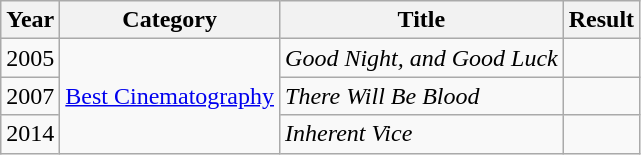<table class="wikitable">
<tr>
<th>Year</th>
<th>Category</th>
<th>Title</th>
<th>Result</th>
</tr>
<tr>
<td>2005</td>
<td rowspan=3><a href='#'>Best Cinematography</a></td>
<td><em>Good Night, and Good Luck</em></td>
<td></td>
</tr>
<tr>
<td>2007</td>
<td><em>There Will Be Blood</em></td>
<td></td>
</tr>
<tr>
<td>2014</td>
<td><em>Inherent Vice</em></td>
<td></td>
</tr>
</table>
